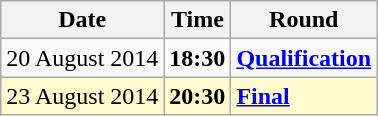<table class="wikitable">
<tr>
<th>Date</th>
<th>Time</th>
<th>Round</th>
</tr>
<tr>
<td>20 August 2014</td>
<td><strong>18:30</strong></td>
<td><strong><a href='#'>Qualification</a></strong></td>
</tr>
<tr style=background:lemonchiffon>
<td>23 August 2014</td>
<td><strong>20:30</strong></td>
<td><strong><a href='#'>Final</a></strong></td>
</tr>
</table>
